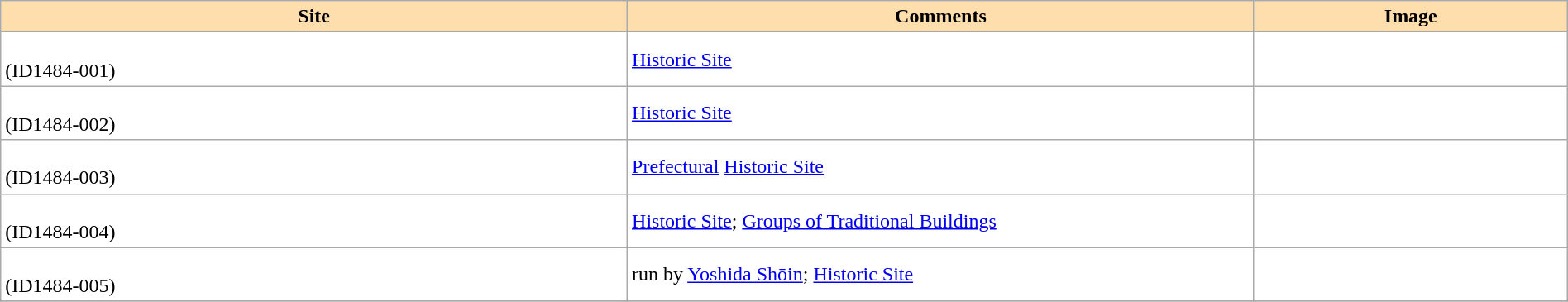<table class="wikitable sortable"  width="100%" style="background:#ffffff;">
<tr>
<th width="40%" align="left" style="background:#ffdead;">Site</th>
<th width="40%" align="left" style="background:#ffdead;" class="unsortable">Comments</th>
<th width="20%" align="left" style="background:#ffdead;" class="unsortable">Image</th>
</tr>
<tr>
<td><br>(ID1484-001)</td>
<td><a href='#'>Historic Site</a></td>
<td></td>
</tr>
<tr>
<td><br>(ID1484-002)</td>
<td><a href='#'>Historic Site</a></td>
<td></td>
</tr>
<tr>
<td><br>(ID1484-003)</td>
<td><a href='#'>Prefectural</a> <a href='#'>Historic Site</a></td>
<td></td>
</tr>
<tr>
<td><br>(ID1484-004)</td>
<td><a href='#'>Historic Site</a>; <a href='#'>Groups of Traditional Buildings</a></td>
<td></td>
</tr>
<tr>
<td><br>(ID1484-005)</td>
<td>run by <a href='#'>Yoshida Shōin</a>; <a href='#'>Historic Site</a></td>
<td></td>
</tr>
<tr>
</tr>
</table>
